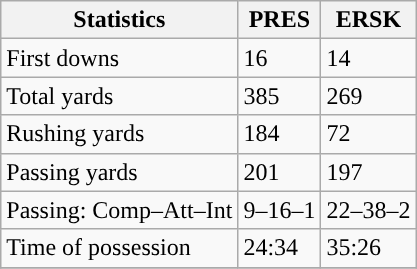<table class="wikitable" style="float: left;">
<tr>
<th>Statistics</th>
<th>PRES</th>
<th>ERSK</th>
</tr>
<tr>
<td>First downs</td>
<td>16</td>
<td>14</td>
</tr>
<tr>
<td>Total yards</td>
<td>385</td>
<td>269</td>
</tr>
<tr>
<td>Rushing yards</td>
<td>184</td>
<td>72</td>
</tr>
<tr>
<td>Passing yards</td>
<td>201</td>
<td>197</td>
</tr>
<tr>
<td>Passing: Comp–Att–Int</td>
<td>9–16–1</td>
<td>22–38–2</td>
</tr>
<tr>
<td>Time of possession</td>
<td>24:34</td>
<td>35:26</td>
</tr>
<tr>
</tr>
</table>
